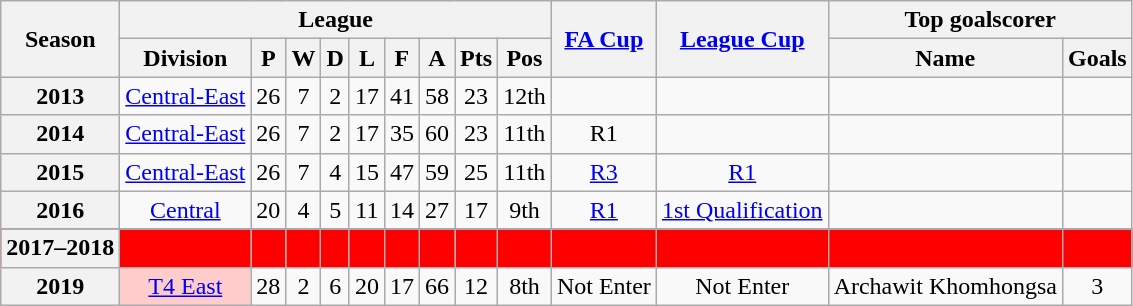<table class="wikitable" style="text-align: center">
<tr>
<th rowspan=2>Season</th>
<th colspan=9>League</th>
<th rowspan=2><a href='#'>FA Cup</a></th>
<th rowspan=2><a href='#'>League Cup</a></th>
<th colspan=2>Top goalscorer</th>
</tr>
<tr>
<th>Division</th>
<th>P</th>
<th>W</th>
<th>D</th>
<th>L</th>
<th>F</th>
<th>A</th>
<th>Pts</th>
<th>Pos</th>
<th>Name</th>
<th>Goals</th>
</tr>
<tr>
<th>2013</th>
<td><a href='#'>Central-East</a></td>
<td>26</td>
<td>7</td>
<td>2</td>
<td>17</td>
<td>41</td>
<td>58</td>
<td>23</td>
<td>12th</td>
<td></td>
<td></td>
<td></td>
<td></td>
</tr>
<tr>
<th>2014</th>
<td><a href='#'>Central-East</a></td>
<td>26</td>
<td>7</td>
<td>2</td>
<td>17</td>
<td>35</td>
<td>60</td>
<td>23</td>
<td>11th</td>
<td>R1</td>
<td></td>
<td></td>
<td></td>
</tr>
<tr>
<th>2015</th>
<td><a href='#'>Central-East</a></td>
<td>26</td>
<td>7</td>
<td>4</td>
<td>15</td>
<td>47</td>
<td>59</td>
<td>25</td>
<td>11th</td>
<td><a href='#'>R3</a></td>
<td><a href='#'>R1</a></td>
<td></td>
<td></td>
</tr>
<tr>
<th>2016</th>
<td><a href='#'>Central</a></td>
<td>20</td>
<td>4</td>
<td>5</td>
<td>11</td>
<td>14</td>
<td>27</td>
<td>17</td>
<td>9th</td>
<td><a href='#'>R1</a></td>
<td><a href='#'>1st Qualification</a></td>
<td></td>
<td></td>
</tr>
<tr>
</tr>
<tr bgcolor= red>
<th>2017–2018</th>
<td><strong></strong></td>
<td></td>
<td></td>
<td></td>
<td></td>
<td></td>
<td></td>
<td></td>
<td></td>
<td></td>
<td></td>
<td></td>
<td></td>
</tr>
<tr>
<th>2019</th>
<td bgcolor="#FFCCCC"><a href='#'>T4 East</a></td>
<td>28</td>
<td>2</td>
<td>6</td>
<td>20</td>
<td>17</td>
<td>66</td>
<td>12</td>
<td>8th</td>
<td>Not Enter</td>
<td>Not Enter</td>
<td align="left"> Archawit Khomhongsa</td>
<td>3</td>
</tr>
</table>
